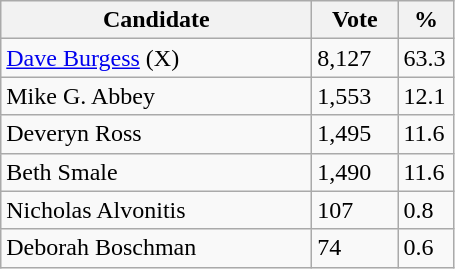<table class="wikitable">
<tr>
<th bgcolor="#DDDDFF" width="200px">Candidate</th>
<th bgcolor="#DDDDFF" width="50px">Vote</th>
<th bgcolor="#DDDDFF" width="30px">%</th>
</tr>
<tr>
<td><a href='#'>Dave Burgess</a> (X)</td>
<td>8,127</td>
<td>63.3</td>
</tr>
<tr>
<td>Mike G. Abbey</td>
<td>1,553</td>
<td>12.1</td>
</tr>
<tr>
<td>Deveryn Ross</td>
<td>1,495</td>
<td>11.6</td>
</tr>
<tr>
<td>Beth Smale</td>
<td>1,490</td>
<td>11.6</td>
</tr>
<tr>
<td>Nicholas Alvonitis</td>
<td>107</td>
<td>0.8</td>
</tr>
<tr>
<td>Deborah Boschman</td>
<td>74</td>
<td>0.6</td>
</tr>
</table>
